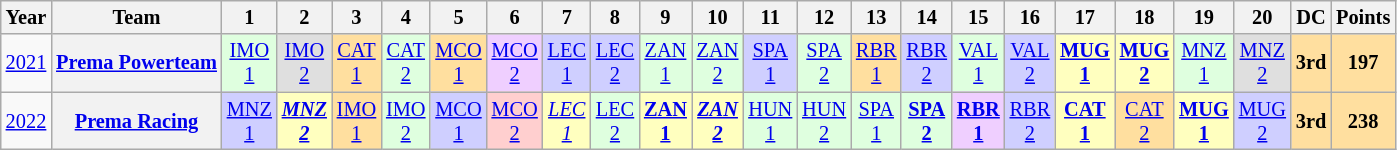<table class="wikitable" style="text-align:center; font-size:85%">
<tr>
<th>Year</th>
<th>Team</th>
<th>1</th>
<th>2</th>
<th>3</th>
<th>4</th>
<th>5</th>
<th>6</th>
<th>7</th>
<th>8</th>
<th>9</th>
<th>10</th>
<th>11</th>
<th>12</th>
<th>13</th>
<th>14</th>
<th>15</th>
<th>16</th>
<th>17</th>
<th>18</th>
<th>19</th>
<th>20</th>
<th>DC</th>
<th>Points</th>
</tr>
<tr>
<td id=2021R><a href='#'>2021</a></td>
<th nowrap><a href='#'>Prema Powerteam</a></th>
<td style="background:#DFFFDF;"><a href='#'>IMO<br>1</a><br></td>
<td style="background:#DFDFDF;"><a href='#'>IMO<br>2</a><br></td>
<td style="background:#FFDF9F;"><a href='#'>CAT<br>1</a><br></td>
<td style="background:#DFFFDF;"><a href='#'>CAT<br>2</a><br></td>
<td style="background:#FFDF9F;"><a href='#'>MCO<br>1</a><br></td>
<td style="background:#EFCFFF;"><a href='#'>MCO<br>2</a><br></td>
<td style="background:#CFCFFF;"><a href='#'>LEC<br>1</a><br></td>
<td style="background:#CFCFFF;"><a href='#'>LEC<br>2</a><br></td>
<td style="background:#DFFFDF;"><a href='#'>ZAN<br>1</a><br></td>
<td style="background:#DFFFDF;"><a href='#'>ZAN<br>2</a><br></td>
<td style="background:#CFCFFF;"><a href='#'>SPA<br>1</a><br></td>
<td style="background:#DFFFDF;"><a href='#'>SPA<br>2</a><br></td>
<td style="background:#FFDF9F;"><a href='#'>RBR<br>1</a><br></td>
<td style="background:#CFCFFF;"><a href='#'>RBR<br>2</a><br></td>
<td style="background:#DFFFDF;"><a href='#'>VAL<br>1</a><br></td>
<td style="background:#CFCFFF;"><a href='#'>VAL<br>2</a><br></td>
<td style="background:#FFFFBF;"><strong><a href='#'>MUG<br>1</a></strong><br></td>
<td style="background:#FFFFBF;"><strong><a href='#'>MUG<br>2</a></strong><br></td>
<td style="background:#DFFFDF;"><a href='#'>MNZ<br>1</a><br></td>
<td style="background:#DFDFDF;"><a href='#'>MNZ<br>2</a><br></td>
<th style="background:#FFDF9F;">3rd</th>
<th style="background:#FFDF9F;">197</th>
</tr>
<tr>
<td id=2022F><a href='#'>2022</a></td>
<th nowrap><a href='#'>Prema Racing</a></th>
<td style="background:#CFCFFF;"><a href='#'>MNZ<br>1</a><br></td>
<td style="background:#FFFFBF;"><strong><em><a href='#'>MNZ<br>2</a></em></strong><br></td>
<td style="background:#FFDF9F;"><a href='#'>IMO<br>1</a><br></td>
<td style="background:#DFFFDF;"><a href='#'>IMO<br>2</a><br></td>
<td style="background:#CFCFFF;"><a href='#'>MCO<br>1</a><br></td>
<td style="background:#FFCFCF;"><a href='#'>MCO<br>2</a><br></td>
<td style="background:#FFFFBF;"><em><a href='#'>LEC<br>1</a></em><br></td>
<td style="background:#DFFFDF;"><a href='#'>LEC<br>2</a><br></td>
<td style="background:#FFFFBF;"><strong><a href='#'>ZAN<br>1</a></strong><br></td>
<td style="background:#FFFFBF;"><strong><em><a href='#'>ZAN<br>2</a></em></strong><br></td>
<td style="background:#DFFFDF;"><a href='#'>HUN<br>1</a><br></td>
<td style="background:#DFFFDF;"><a href='#'>HUN<br>2</a><br></td>
<td style="background:#DFFFDF;"><a href='#'>SPA<br>1</a><br></td>
<td style="background:#DFFFDF;"><strong><a href='#'>SPA<br>2</a></strong><br></td>
<td style="background:#EFCFFF;"><strong><a href='#'>RBR<br>1</a></strong><br></td>
<td style="background:#CFCFFF;"><a href='#'>RBR<br>2</a><br></td>
<td style="background:#FFFFBF;"><strong><a href='#'>CAT<br>1</a></strong><br></td>
<td style="background:#FFDF9F;"><a href='#'>CAT<br>2</a><br></td>
<td style="background:#FFFFBF;"><strong><a href='#'>MUG<br>1</a></strong><br></td>
<td style="background:#CFCFFF;"><a href='#'>MUG<br>2</a><br></td>
<th style="background:#FFDF9F;">3rd</th>
<th style="background:#FFDF9F;">238</th>
</tr>
</table>
